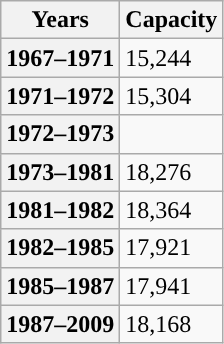<table class="wikitable">
<tr>
<th>Years</th>
<th>Capacity</th>
</tr>
<tr>
<th>1967–1971</th>
<td>15,244</td>
</tr>
<tr>
<th>1971–1972</th>
<td>15,304</td>
</tr>
<tr>
<th>1972–1973</th>
<td></td>
</tr>
<tr>
<th>1973–1981</th>
<td>18,276</td>
</tr>
<tr>
<th>1981–1982</th>
<td>18,364</td>
</tr>
<tr>
<th>1982–1985</th>
<td>17,921</td>
</tr>
<tr>
<th>1985–1987</th>
<td>17,941</td>
</tr>
<tr>
<th>1987–2009</th>
<td>18,168</td>
</tr>
</table>
